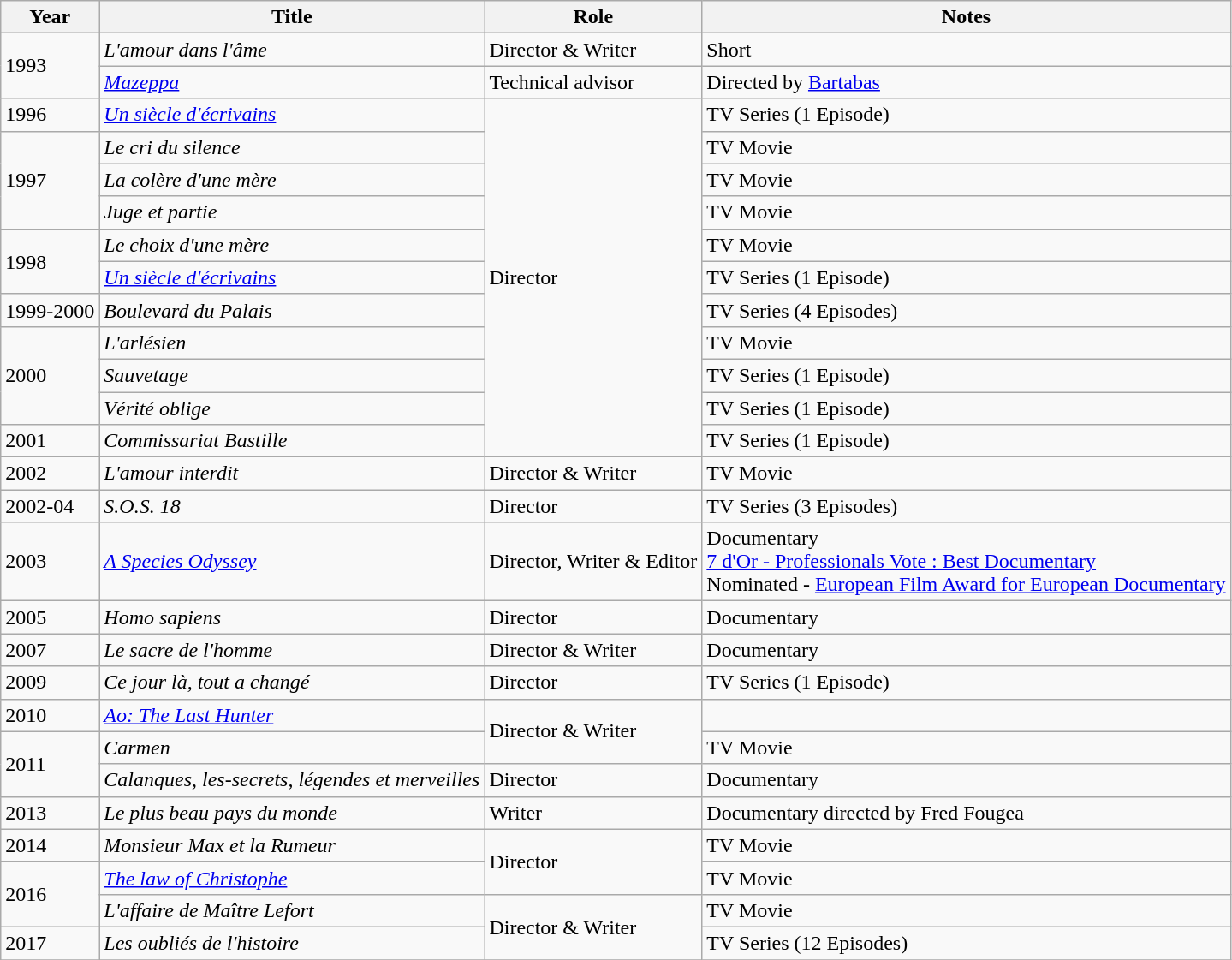<table class="wikitable sortable">
<tr>
<th>Year</th>
<th>Title</th>
<th>Role</th>
<th class="unsortable">Notes</th>
</tr>
<tr>
<td rowspan=2>1993</td>
<td><em>L'amour dans l'âme</em></td>
<td>Director & Writer</td>
<td>Short</td>
</tr>
<tr>
<td><em><a href='#'>Mazeppa</a></em></td>
<td>Technical advisor</td>
<td>Directed by <a href='#'>Bartabas</a></td>
</tr>
<tr>
<td rowspan=1>1996</td>
<td><em><a href='#'>Un siècle d'écrivains</a></em></td>
<td rowspan=11>Director</td>
<td>TV Series (1 Episode)</td>
</tr>
<tr>
<td rowspan=3>1997</td>
<td><em>Le cri du silence</em></td>
<td>TV Movie</td>
</tr>
<tr>
<td><em>La colère d'une mère</em></td>
<td>TV Movie</td>
</tr>
<tr>
<td><em>Juge et partie</em></td>
<td>TV Movie</td>
</tr>
<tr>
<td rowspan=2>1998</td>
<td><em>Le choix d'une mère</em></td>
<td>TV Movie</td>
</tr>
<tr>
<td><em><a href='#'>Un siècle d'écrivains</a></em></td>
<td>TV Series (1 Episode)</td>
</tr>
<tr>
<td rowspan=1>1999-2000</td>
<td><em>Boulevard du Palais</em></td>
<td>TV Series (4 Episodes)</td>
</tr>
<tr>
<td rowspan=3>2000</td>
<td><em>L'arlésien</em></td>
<td>TV Movie</td>
</tr>
<tr>
<td><em>Sauvetage</em></td>
<td>TV Series (1 Episode)</td>
</tr>
<tr>
<td><em>Vérité oblige</em></td>
<td>TV Series (1 Episode)</td>
</tr>
<tr>
<td rowspan=1>2001</td>
<td><em>Commissariat Bastille</em></td>
<td>TV Series (1 Episode)</td>
</tr>
<tr>
<td rowspan=1>2002</td>
<td><em>L'amour interdit</em></td>
<td>Director & Writer</td>
<td>TV Movie</td>
</tr>
<tr>
<td rowspan=1>2002-04</td>
<td><em>S.O.S. 18</em></td>
<td>Director</td>
<td>TV Series (3 Episodes)</td>
</tr>
<tr>
<td rowspan=1>2003</td>
<td><em><a href='#'>A Species Odyssey</a></em></td>
<td>Director, Writer & Editor</td>
<td>Documentary<br><a href='#'>7 d'Or - Professionals Vote : Best Documentary</a><br>Nominated - <a href='#'>European Film Award for European Documentary</a></td>
</tr>
<tr>
<td rowspan=1>2005</td>
<td><em>Homo sapiens</em></td>
<td>Director</td>
<td>Documentary</td>
</tr>
<tr>
<td rowspan=1>2007</td>
<td><em>Le sacre de l'homme</em></td>
<td>Director & Writer</td>
<td>Documentary</td>
</tr>
<tr>
<td rowspan=1>2009</td>
<td><em>Ce jour là, tout a changé</em></td>
<td>Director</td>
<td>TV Series (1 Episode)</td>
</tr>
<tr>
<td rowspan=1>2010</td>
<td><em><a href='#'>Ao: The Last Hunter</a></em></td>
<td rowspan=2>Director & Writer</td>
<td></td>
</tr>
<tr>
<td rowspan=2>2011</td>
<td><em>Carmen</em></td>
<td>TV Movie</td>
</tr>
<tr>
<td><em>Calanques, les-secrets, légendes et merveilles</em></td>
<td>Director</td>
<td>Documentary</td>
</tr>
<tr>
<td>2013</td>
<td><em>Le plus beau pays du monde</em></td>
<td>Writer</td>
<td>Documentary directed by Fred Fougea</td>
</tr>
<tr>
<td>2014</td>
<td><em>Monsieur Max et la Rumeur</em></td>
<td rowspan=2>Director</td>
<td>TV Movie</td>
</tr>
<tr>
<td rowspan=2>2016</td>
<td><em><a href='#'>The law of Christophe</a></em></td>
<td>TV Movie</td>
</tr>
<tr>
<td><em>L'affaire de Maître Lefort</em></td>
<td rowspan=2>Director & Writer</td>
<td>TV Movie</td>
</tr>
<tr>
<td>2017</td>
<td><em>Les oubliés de l'histoire</em></td>
<td>TV Series (12 Episodes)</td>
</tr>
<tr>
</tr>
</table>
